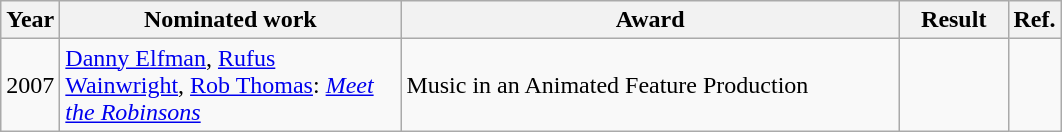<table class="wikitable">
<tr>
<th>Year</th>
<th width="220">Nominated work</th>
<th width="325">Award</th>
<th width="65">Result</th>
<th>Ref.</th>
</tr>
<tr>
<td align="center">2007</td>
<td><a href='#'>Danny Elfman</a>, <a href='#'>Rufus Wainwright</a>, <a href='#'>Rob Thomas</a>: <em><a href='#'>Meet the Robinsons</a></em></td>
<td>Music in an Animated Feature Production</td>
<td></td>
<td align="center"></td>
</tr>
</table>
